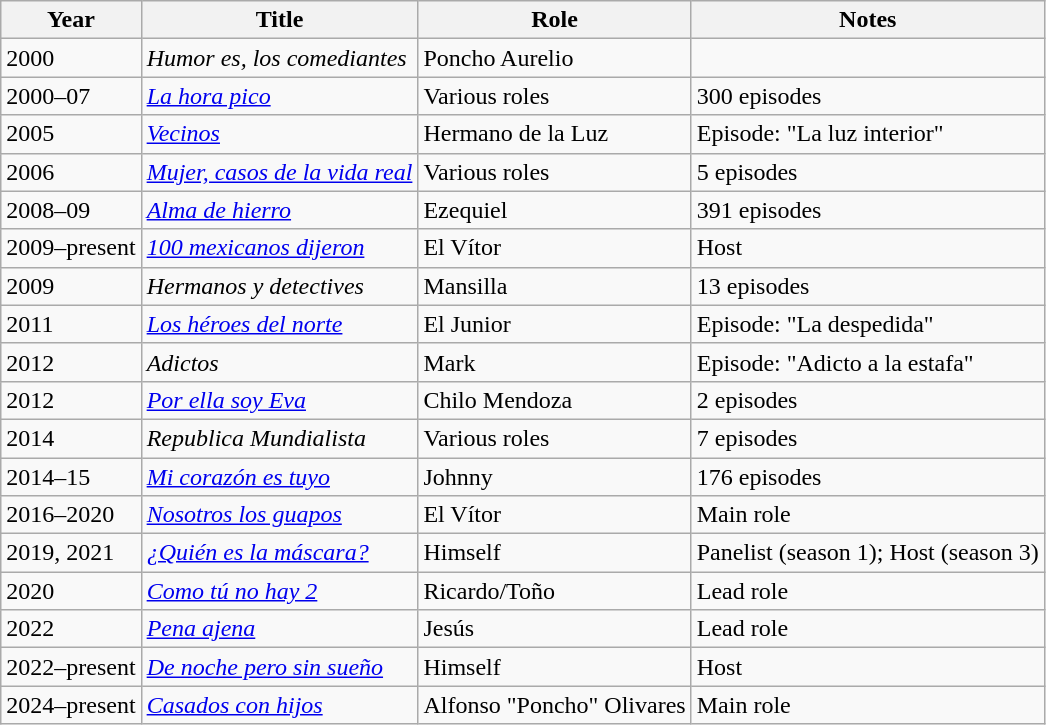<table class="wikitable sortable">
<tr>
<th>Year</th>
<th>Title</th>
<th>Role</th>
<th>Notes</th>
</tr>
<tr>
<td>2000</td>
<td><em>Humor es, los comediantes</em></td>
<td>Poncho Aurelio</td>
<td></td>
</tr>
<tr>
<td>2000–07</td>
<td><em><a href='#'>La hora pico</a></em></td>
<td>Various roles</td>
<td>300 episodes</td>
</tr>
<tr>
<td>2005</td>
<td><em><a href='#'>Vecinos</a></em></td>
<td>Hermano de la Luz</td>
<td>Episode: "La luz interior"</td>
</tr>
<tr>
<td>2006</td>
<td><em><a href='#'>Mujer, casos de la vida real</a></em></td>
<td>Various roles</td>
<td>5 episodes</td>
</tr>
<tr>
<td>2008–09</td>
<td><em><a href='#'>Alma de hierro</a></em></td>
<td>Ezequiel</td>
<td>391 episodes</td>
</tr>
<tr>
<td>2009–present</td>
<td><em><a href='#'>100 mexicanos dijeron</a></em></td>
<td>El Vítor</td>
<td>Host</td>
</tr>
<tr>
<td>2009</td>
<td><em>Hermanos y detectives</em></td>
<td>Mansilla</td>
<td>13 episodes</td>
</tr>
<tr>
<td>2011</td>
<td><em><a href='#'>Los héroes del norte</a></em></td>
<td>El Junior</td>
<td>Episode: "La despedida"</td>
</tr>
<tr>
<td>2012</td>
<td><em>Adictos</em></td>
<td>Mark</td>
<td>Episode: "Adicto a la estafa"</td>
</tr>
<tr>
<td>2012</td>
<td><em><a href='#'>Por ella soy Eva</a></em></td>
<td>Chilo Mendoza</td>
<td>2 episodes</td>
</tr>
<tr>
<td>2014</td>
<td><em>Republica Mundialista</em></td>
<td>Various roles</td>
<td>7 episodes</td>
</tr>
<tr>
<td>2014–15</td>
<td><em><a href='#'>Mi corazón es tuyo</a></em></td>
<td>Johnny</td>
<td>176 episodes</td>
</tr>
<tr>
<td>2016–2020</td>
<td><em><a href='#'>Nosotros los guapos</a></em></td>
<td>El Vítor</td>
<td>Main role</td>
</tr>
<tr>
<td>2019, 2021</td>
<td><em><a href='#'>¿Quién es la máscara?</a></em></td>
<td>Himself</td>
<td>Panelist (season 1); Host (season 3)</td>
</tr>
<tr>
<td>2020</td>
<td><em><a href='#'>Como tú no hay 2</a></em></td>
<td>Ricardo/Toño</td>
<td>Lead role</td>
</tr>
<tr>
<td>2022</td>
<td><em><a href='#'>Pena ajena</a></em></td>
<td>Jesús</td>
<td>Lead role</td>
</tr>
<tr>
<td>2022–present</td>
<td><em><a href='#'>De noche pero sin sueño</a></em></td>
<td>Himself</td>
<td>Host</td>
</tr>
<tr>
<td>2024–present</td>
<td><em><a href='#'>Casados con hijos</a></em></td>
<td>Alfonso "Poncho" Olivares</td>
<td>Main role</td>
</tr>
</table>
